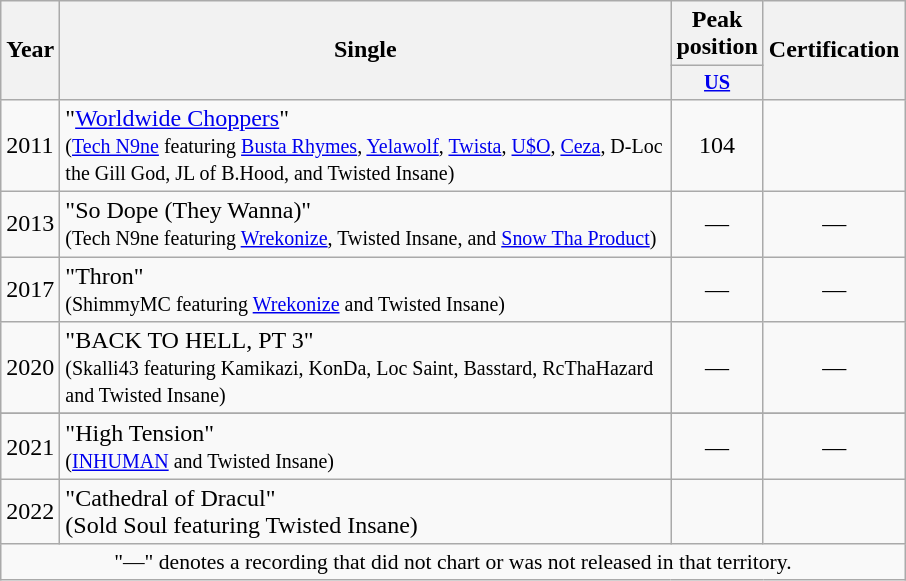<table class="wikitable plainrowheaders" style="text-align:left;" border="1">
<tr>
<th rowspan="2" scope="col" style="width:2em;">Year</th>
<th rowspan="2" scope="col" style="width:25em;">Single</th>
<th colspan="1" scope="col">Peak position</th>
<th rowspan="2" scope="col">Certification</th>
</tr>
<tr>
<th scope="col" style="width:3em;font-size:85%;"><a href='#'>US</a></th>
</tr>
<tr>
<td>2011</td>
<td>"<a href='#'>Worldwide Choppers</a>"<br><small>(<a href='#'>Tech N9ne</a> featuring <a href='#'>Busta Rhymes</a>, <a href='#'>Yelawolf</a>, <a href='#'>Twista</a>, <a href='#'>U$O</a>, <a href='#'>Ceza</a>, D-Loc the Gill God, JL of B.Hood, and Twisted Insane)</small></td>
<td style="text-align:center;">104</td>
<td style="text-align:center;"></td>
</tr>
<tr>
<td>2013</td>
<td>"So Dope (They Wanna)"<br><small>(Tech N9ne featuring <a href='#'>Wrekonize</a>, Twisted Insane, and <a href='#'>Snow Tha Product</a>)</small></td>
<td style="text-align:center;">—</td>
<td style="text-align:center;">—</td>
</tr>
<tr>
<td>2017</td>
<td>"Thron"<br><small>(ShimmyMC featuring <a href='#'>Wrekonize</a> and Twisted Insane)</small></td>
<td style="text-align:center;">—</td>
<td style="text-align:center;">—</td>
</tr>
<tr>
<td>2020</td>
<td>"BACK TO HELL, PT 3"<br><small>(Skalli43 featuring Kamikazi, KonDa, Loc Saint, Basstard, RcThaHazard and Twisted Insane)</small></td>
<td style="text-align:center;">—</td>
<td style="text-align:center;">—</td>
</tr>
<tr>
</tr>
<tr>
<td>2021</td>
<td>"High Tension"<br><small>(<a href='#'>INHUMAN</a> and Twisted Insane)</small></td>
<td style="text-align:center;">—</td>
<td style="text-align:center;">—</td>
</tr>
<tr>
<td>2022</td>
<td>"Cathedral of Dracul"<br>(Sold Soul featuring Twisted Insane)</td>
<td></td>
<td></td>
</tr>
<tr>
<td colspan="4" style="font-size:90%;text-align:center">"—" denotes a recording that did not chart or was not released in that territory.</td>
</tr>
</table>
